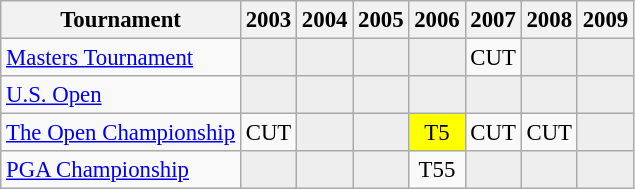<table class="wikitable" style="font-size:95%;text-align:center;">
<tr>
<th>Tournament</th>
<th>2003</th>
<th>2004</th>
<th>2005</th>
<th>2006</th>
<th>2007</th>
<th>2008</th>
<th>2009</th>
</tr>
<tr>
<td align=left><a href='#'>Masters Tournament</a></td>
<td style="background:#eeeeee;"></td>
<td style="background:#eeeeee;"></td>
<td style="background:#eeeeee;"></td>
<td style="background:#eeeeee;"></td>
<td>CUT</td>
<td style="background:#eeeeee;"></td>
<td style="background:#eeeeee;"></td>
</tr>
<tr>
<td align=left><a href='#'>U.S. Open</a></td>
<td style="background:#eeeeee;"></td>
<td style="background:#eeeeee;"></td>
<td style="background:#eeeeee;"></td>
<td style="background:#eeeeee;"></td>
<td style="background:#eeeeee;"></td>
<td style="background:#eeeeee;"></td>
<td style="background:#eeeeee;"></td>
</tr>
<tr>
<td align=left><a href='#'>The Open Championship</a></td>
<td>CUT</td>
<td style="background:#eeeeee;"></td>
<td style="background:#eeeeee;"></td>
<td style="background:yellow;">T5</td>
<td>CUT</td>
<td>CUT</td>
<td style="background:#eeeeee;"></td>
</tr>
<tr>
<td align=left><a href='#'>PGA Championship</a></td>
<td style="background:#eeeeee;"></td>
<td style="background:#eeeeee;"></td>
<td style="background:#eeeeee;"></td>
<td>T55</td>
<td style="background:#eeeeee;"></td>
<td style="background:#eeeeee;"></td>
<td style="background:#eeeeee;"></td>
</tr>
</table>
